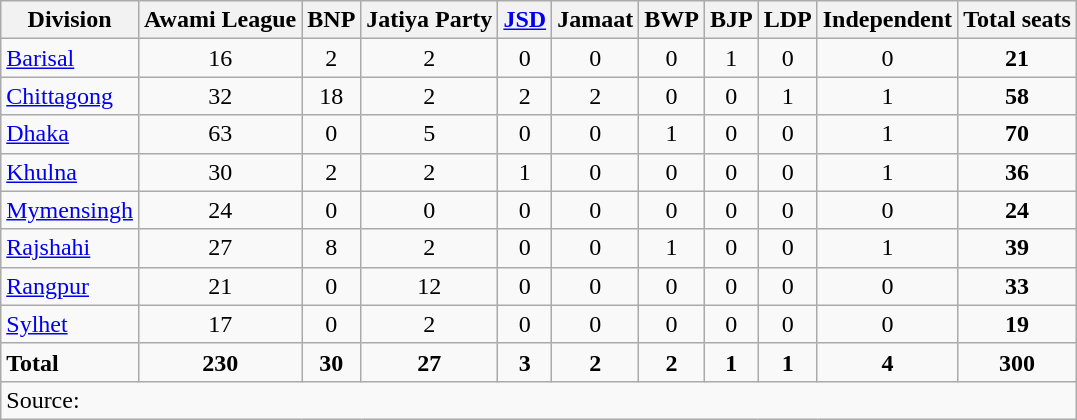<table class="wikitable sortable" style="text-align:center">
<tr>
<th>Division</th>
<th>Awami League</th>
<th>BNP</th>
<th>Jatiya Party</th>
<th><a href='#'>JSD</a></th>
<th>Jamaat</th>
<th>BWP</th>
<th>BJP</th>
<th>LDP</th>
<th>Independent</th>
<th>Total seats</th>
</tr>
<tr>
<td style="text-align:left"><a href='#'>Barisal</a></td>
<td>16</td>
<td>2</td>
<td>2</td>
<td>0</td>
<td>0</td>
<td>0</td>
<td>1</td>
<td>0</td>
<td>0</td>
<td><strong>21</strong></td>
</tr>
<tr>
<td style="text-align:left"><a href='#'>Chittagong</a></td>
<td>32</td>
<td>18</td>
<td>2</td>
<td>2</td>
<td>2</td>
<td>0</td>
<td>0</td>
<td>1</td>
<td>1</td>
<td><strong>58</strong></td>
</tr>
<tr>
<td style="text-align:left"><a href='#'>Dhaka</a></td>
<td>63</td>
<td>0</td>
<td>5</td>
<td>0</td>
<td>0</td>
<td>1</td>
<td>0</td>
<td>0</td>
<td>1</td>
<td><strong>70</strong></td>
</tr>
<tr>
<td style="text-align:left"><a href='#'>Khulna</a></td>
<td>30</td>
<td>2</td>
<td>2</td>
<td>1</td>
<td>0</td>
<td>0</td>
<td>0</td>
<td>0</td>
<td>1</td>
<td><strong>36</strong></td>
</tr>
<tr>
<td style="text-align:left"><a href='#'>Mymensingh</a></td>
<td>24</td>
<td>0</td>
<td>0</td>
<td>0</td>
<td>0</td>
<td>0</td>
<td>0</td>
<td>0</td>
<td>0</td>
<td><strong>24</strong></td>
</tr>
<tr>
<td style="text-align:left"><a href='#'>Rajshahi</a></td>
<td>27</td>
<td>8</td>
<td>2</td>
<td>0</td>
<td>0</td>
<td>1</td>
<td>0</td>
<td>0</td>
<td>1</td>
<td><strong>39</strong></td>
</tr>
<tr>
<td style="text-align:left"><a href='#'>Rangpur</a></td>
<td>21</td>
<td>0</td>
<td>12</td>
<td>0</td>
<td>0</td>
<td>0</td>
<td>0</td>
<td>0</td>
<td>0</td>
<td><strong>33</strong></td>
</tr>
<tr>
<td style="text-align:left"><a href='#'>Sylhet</a></td>
<td>17</td>
<td>0</td>
<td>2</td>
<td>0</td>
<td>0</td>
<td>0</td>
<td>0</td>
<td>0</td>
<td>0</td>
<td><strong>19</strong></td>
</tr>
<tr>
<td style="text-align:left"><strong>Total</strong></td>
<td><strong>230</strong></td>
<td><strong>30</strong></td>
<td><strong>27</strong></td>
<td><strong>3</strong></td>
<td><strong>2</strong></td>
<td><strong>2</strong></td>
<td><strong>1</strong></td>
<td><strong>1</strong></td>
<td><strong>4</strong></td>
<td><strong>300</strong></td>
</tr>
<tr class=sortbottom>
<td align=left colspan=11>Source: </td>
</tr>
</table>
